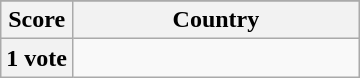<table class="wikitable">
<tr>
</tr>
<tr>
<th scope="col" width="20%">Score</th>
<th scope="col">Country</th>
</tr>
<tr>
<th scope="row">1 vote</th>
<td></td>
</tr>
</table>
